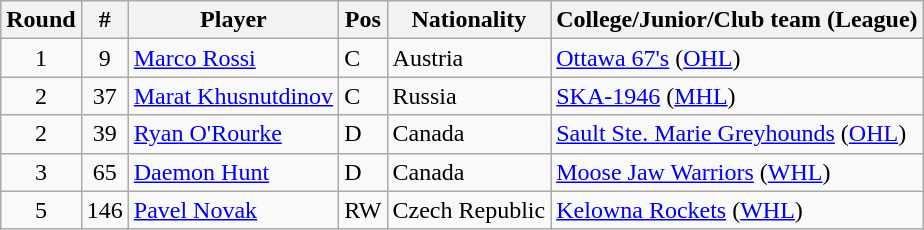<table class="wikitable">
<tr>
<th>Round</th>
<th>#</th>
<th>Player</th>
<th>Pos</th>
<th>Nationality</th>
<th>College/Junior/Club team (League)</th>
</tr>
<tr>
<td style="text-align:center;">1</td>
<td style="text-align:center;">9</td>
<td><a href='#'>Marco Rossi</a></td>
<td>C</td>
<td> Austria</td>
<td><a href='#'>Ottawa 67's</a> (<a href='#'>OHL</a>)</td>
</tr>
<tr>
<td style="text-align:center;">2</td>
<td style="text-align:center;">37</td>
<td><a href='#'>Marat Khusnutdinov</a></td>
<td>C</td>
<td> Russia</td>
<td><a href='#'>SKA-1946</a> (<a href='#'>MHL</a>)</td>
</tr>
<tr>
<td style="text-align:center;">2</td>
<td style="text-align:center;">39</td>
<td><a href='#'>Ryan O'Rourke</a></td>
<td>D</td>
<td> Canada</td>
<td><a href='#'>Sault Ste. Marie Greyhounds</a> (<a href='#'>OHL</a>)</td>
</tr>
<tr>
<td style="text-align:center;">3</td>
<td style="text-align:center;">65</td>
<td><a href='#'>Daemon Hunt</a></td>
<td>D</td>
<td> Canada</td>
<td><a href='#'>Moose Jaw Warriors</a> (<a href='#'>WHL</a>)</td>
</tr>
<tr>
<td style="text-align:center;">5</td>
<td style="text-align:center;">146</td>
<td><a href='#'>Pavel Novak</a></td>
<td>RW</td>
<td> Czech Republic</td>
<td><a href='#'>Kelowna Rockets</a> (<a href='#'>WHL</a>)</td>
</tr>
</table>
